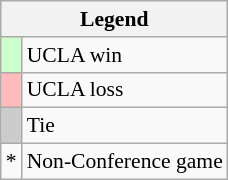<table class="wikitable" style="font-size:90%">
<tr>
<th colspan=2>Legend</th>
</tr>
<tr>
<td style="background:#ccffcc;"> </td>
<td>UCLA win</td>
</tr>
<tr>
<td style="background:#fbb;"> </td>
<td>UCLA loss</td>
</tr>
<tr>
<td style="background:#cccccc;"> </td>
<td>Tie</td>
</tr>
<tr>
<td>*</td>
<td>Non-Conference game</td>
</tr>
</table>
